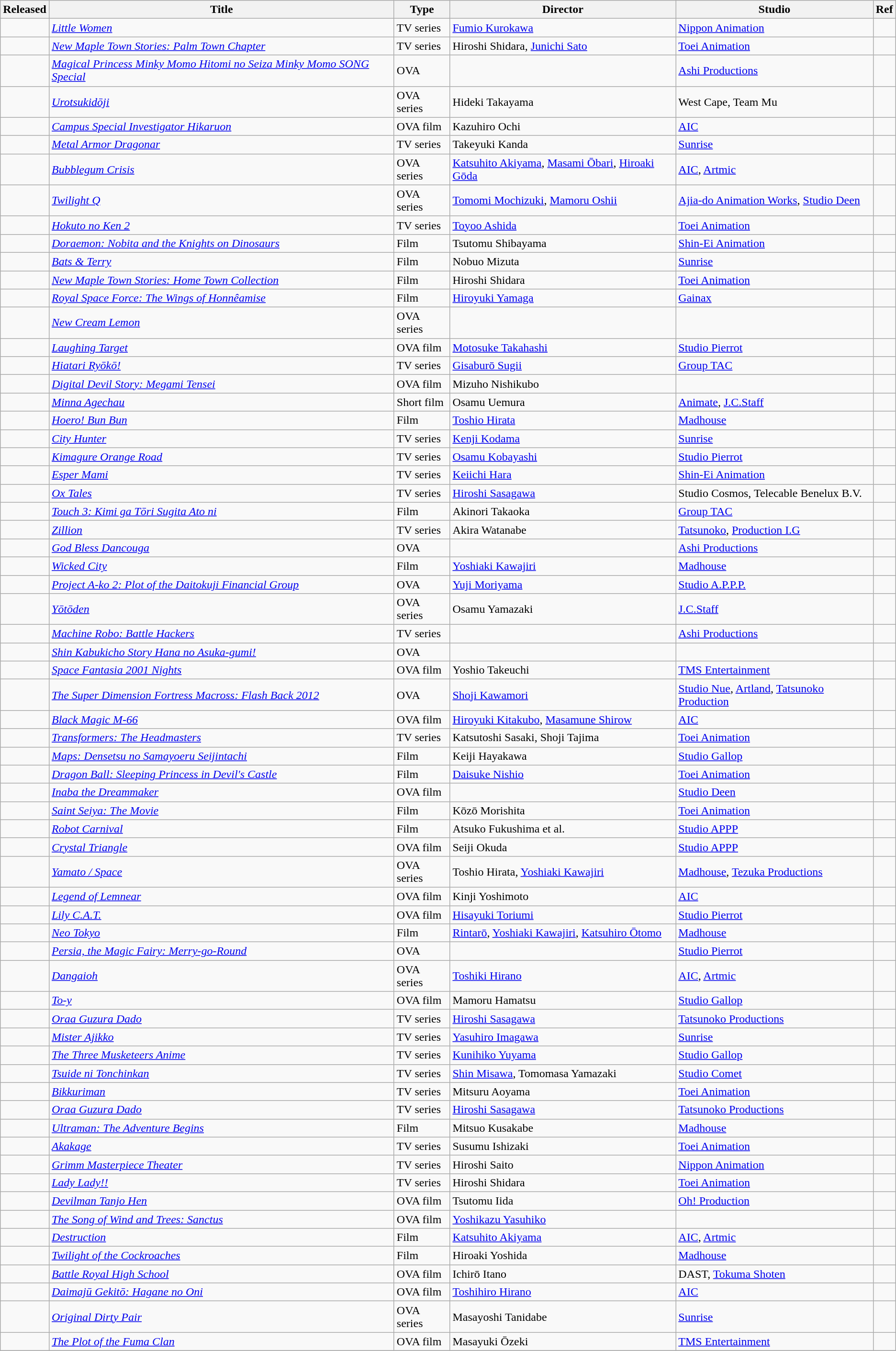<table class="wikitable sortable" border="1">
<tr>
<th>Released</th>
<th>Title</th>
<th>Type</th>
<th>Director</th>
<th>Studio</th>
<th>Ref</th>
</tr>
<tr>
<td></td>
<td><em><a href='#'>Little Women</a></em></td>
<td>TV series</td>
<td><a href='#'>Fumio Kurokawa</a></td>
<td><a href='#'>Nippon Animation</a></td>
<td></td>
</tr>
<tr>
<td></td>
<td><em><a href='#'>New Maple Town Stories: Palm Town Chapter</a></em></td>
<td>TV series</td>
<td>Hiroshi Shidara, <a href='#'>Junichi Sato</a></td>
<td><a href='#'>Toei Animation</a></td>
<td></td>
</tr>
<tr>
<td></td>
<td><em><a href='#'>Magical Princess Minky Momo Hitomi no Seiza Minky Momo SONG Special</a></em></td>
<td>OVA</td>
<td></td>
<td><a href='#'>Ashi Productions</a></td>
<td></td>
</tr>
<tr>
<td></td>
<td><em><a href='#'>Urotsukidōji</a></em></td>
<td>OVA series</td>
<td>Hideki Takayama</td>
<td>West Cape, Team Mu</td>
<td></td>
</tr>
<tr>
<td></td>
<td><em><a href='#'>Campus Special Investigator Hikaruon</a></em></td>
<td>OVA film</td>
<td>Kazuhiro Ochi</td>
<td><a href='#'>AIC</a></td>
<td></td>
</tr>
<tr>
<td></td>
<td><em><a href='#'>Metal Armor Dragonar</a></em></td>
<td>TV series</td>
<td>Takeyuki Kanda</td>
<td><a href='#'>Sunrise</a></td>
<td></td>
</tr>
<tr>
<td></td>
<td><em><a href='#'>Bubblegum Crisis</a></em></td>
<td>OVA series</td>
<td><a href='#'>Katsuhito Akiyama</a>, <a href='#'>Masami Ōbari</a>, <a href='#'>Hiroaki Gōda</a></td>
<td><a href='#'>AIC</a>, <a href='#'>Artmic</a></td>
<td></td>
</tr>
<tr>
<td></td>
<td><em><a href='#'>Twilight Q</a></em></td>
<td>OVA series</td>
<td><a href='#'>Tomomi Mochizuki</a>, <a href='#'>Mamoru Oshii</a></td>
<td><a href='#'>Ajia-do Animation Works</a>, <a href='#'>Studio Deen</a></td>
<td></td>
</tr>
<tr>
<td></td>
<td><em><a href='#'>Hokuto no Ken 2</a></em></td>
<td>TV series</td>
<td><a href='#'>Toyoo Ashida</a></td>
<td><a href='#'>Toei Animation</a></td>
<td></td>
</tr>
<tr>
<td></td>
<td><em><a href='#'>Doraemon: Nobita and the Knights on Dinosaurs</a></em></td>
<td>Film</td>
<td>Tsutomu Shibayama</td>
<td><a href='#'>Shin-Ei Animation</a></td>
<td></td>
</tr>
<tr>
<td></td>
<td><em><a href='#'>Bats & Terry</a></em></td>
<td>Film</td>
<td>Nobuo Mizuta</td>
<td><a href='#'>Sunrise</a></td>
<td></td>
</tr>
<tr>
<td></td>
<td><em><a href='#'>New Maple Town Stories: Home Town Collection</a></em></td>
<td>Film</td>
<td>Hiroshi Shidara</td>
<td><a href='#'>Toei Animation</a></td>
<td></td>
</tr>
<tr>
<td></td>
<td><em><a href='#'>Royal Space Force: The Wings of Honnêamise</a></em></td>
<td>Film</td>
<td><a href='#'>Hiroyuki Yamaga</a></td>
<td><a href='#'>Gainax</a></td>
<td></td>
</tr>
<tr>
<td></td>
<td><em><a href='#'>New Cream Lemon</a></em></td>
<td>OVA series</td>
<td></td>
<td></td>
<td></td>
</tr>
<tr>
<td></td>
<td><em><a href='#'>Laughing Target</a></em></td>
<td>OVA film</td>
<td><a href='#'>Motosuke Takahashi</a></td>
<td><a href='#'>Studio Pierrot</a></td>
<td></td>
</tr>
<tr>
<td></td>
<td><em><a href='#'>Hiatari Ryōkō!</a></em></td>
<td>TV series</td>
<td><a href='#'>Gisaburō Sugii</a></td>
<td><a href='#'>Group TAC</a></td>
<td></td>
</tr>
<tr>
<td></td>
<td><em><a href='#'>Digital Devil Story: Megami Tensei</a></em></td>
<td>OVA film</td>
<td>Mizuho Nishikubo</td>
<td></td>
<td></td>
</tr>
<tr>
<td></td>
<td><em><a href='#'>Minna Agechau</a></em></td>
<td>Short film</td>
<td>Osamu Uemura</td>
<td><a href='#'>Animate</a>, <a href='#'>J.C.Staff</a></td>
<td></td>
</tr>
<tr>
<td></td>
<td><em><a href='#'>Hoero! Bun Bun</a></em></td>
<td>Film</td>
<td><a href='#'>Toshio Hirata</a></td>
<td><a href='#'>Madhouse</a></td>
<td></td>
</tr>
<tr>
<td></td>
<td><em><a href='#'>City Hunter</a></em></td>
<td>TV series</td>
<td><a href='#'>Kenji Kodama</a></td>
<td><a href='#'>Sunrise</a></td>
<td></td>
</tr>
<tr>
<td></td>
<td><em><a href='#'>Kimagure Orange Road</a></em></td>
<td>TV series</td>
<td><a href='#'>Osamu Kobayashi</a></td>
<td><a href='#'>Studio Pierrot</a></td>
<td></td>
</tr>
<tr>
<td></td>
<td><em><a href='#'>Esper Mami</a></em></td>
<td>TV series</td>
<td><a href='#'>Keiichi Hara</a></td>
<td><a href='#'>Shin-Ei Animation</a></td>
<td></td>
</tr>
<tr>
<td></td>
<td><em><a href='#'>Ox Tales</a></em></td>
<td>TV series</td>
<td><a href='#'>Hiroshi Sasagawa</a></td>
<td>Studio Cosmos, Telecable Benelux B.V.</td>
<td></td>
</tr>
<tr>
<td></td>
<td><em><a href='#'>Touch 3: Kimi ga Tōri Sugita Ato ni</a></em></td>
<td>Film</td>
<td>Akinori Takaoka</td>
<td><a href='#'>Group TAC</a></td>
<td></td>
</tr>
<tr>
<td></td>
<td><em><a href='#'>Zillion</a></em></td>
<td>TV series</td>
<td>Akira Watanabe</td>
<td><a href='#'>Tatsunoko</a>, <a href='#'>Production I.G</a></td>
<td></td>
</tr>
<tr>
<td></td>
<td><em><a href='#'>God Bless Dancouga</a></em></td>
<td>OVA</td>
<td></td>
<td><a href='#'>Ashi Productions</a></td>
<td></td>
</tr>
<tr>
<td></td>
<td><em><a href='#'>Wicked City</a></em></td>
<td>Film</td>
<td><a href='#'>Yoshiaki Kawajiri</a></td>
<td><a href='#'>Madhouse</a></td>
<td></td>
</tr>
<tr>
<td></td>
<td><em><a href='#'>Project A-ko 2: Plot of the Daitokuji Financial Group</a></em></td>
<td>OVA</td>
<td><a href='#'>Yuji Moriyama</a></td>
<td><a href='#'>Studio A.P.P.P.</a></td>
<td></td>
</tr>
<tr>
<td></td>
<td><em><a href='#'>Yōtōden</a></em></td>
<td>OVA series</td>
<td>Osamu Yamazaki</td>
<td><a href='#'>J.C.Staff</a></td>
<td></td>
</tr>
<tr>
<td></td>
<td><em><a href='#'>Machine Robo: Battle Hackers</a></em></td>
<td>TV series</td>
<td></td>
<td><a href='#'>Ashi Productions</a></td>
<td></td>
</tr>
<tr>
<td></td>
<td><em><a href='#'>Shin Kabukicho Story Hana no Asuka-gumi!</a></em></td>
<td>OVA</td>
<td></td>
<td></td>
<td></td>
</tr>
<tr>
<td></td>
<td><em><a href='#'>Space Fantasia 2001 Nights</a></em></td>
<td>OVA film</td>
<td>Yoshio Takeuchi</td>
<td><a href='#'>TMS Entertainment</a></td>
<td></td>
</tr>
<tr>
<td></td>
<td><em><a href='#'>The Super Dimension Fortress Macross: Flash Back 2012</a></em></td>
<td>OVA</td>
<td><a href='#'>Shoji Kawamori</a></td>
<td><a href='#'>Studio Nue</a>, <a href='#'>Artland</a>, <a href='#'>Tatsunoko Production</a></td>
<td></td>
</tr>
<tr>
<td></td>
<td><em><a href='#'>Black Magic M-66</a></em></td>
<td>OVA film</td>
<td><a href='#'>Hiroyuki Kitakubo</a>, <a href='#'>Masamune Shirow</a></td>
<td><a href='#'>AIC</a></td>
<td></td>
</tr>
<tr>
<td></td>
<td><em><a href='#'>Transformers: The Headmasters</a></em></td>
<td>TV series</td>
<td>Katsutoshi Sasaki, Shoji Tajima</td>
<td><a href='#'>Toei Animation</a></td>
<td></td>
</tr>
<tr>
<td></td>
<td><em><a href='#'>Maps: Densetsu no Samayoeru Seijintachi</a></em></td>
<td>Film</td>
<td>Keiji Hayakawa</td>
<td><a href='#'>Studio Gallop</a></td>
<td></td>
</tr>
<tr>
<td></td>
<td><em><a href='#'>Dragon Ball: Sleeping Princess in Devil's Castle</a></em></td>
<td>Film</td>
<td><a href='#'>Daisuke Nishio</a></td>
<td><a href='#'>Toei Animation</a></td>
<td></td>
</tr>
<tr>
<td></td>
<td><em><a href='#'>Inaba the Dreammaker</a></em></td>
<td>OVA film</td>
<td></td>
<td><a href='#'>Studio Deen</a></td>
<td></td>
</tr>
<tr>
<td></td>
<td><em><a href='#'>Saint Seiya: The Movie</a></em></td>
<td>Film</td>
<td>Kōzō Morishita</td>
<td><a href='#'>Toei Animation</a></td>
<td></td>
</tr>
<tr>
<td></td>
<td><em><a href='#'>Robot Carnival</a></em></td>
<td>Film</td>
<td>Atsuko Fukushima et al.</td>
<td><a href='#'>Studio APPP</a></td>
<td></td>
</tr>
<tr>
<td></td>
<td><em><a href='#'>Crystal Triangle</a></em></td>
<td>OVA film</td>
<td>Seiji Okuda</td>
<td><a href='#'>Studio APPP</a></td>
<td></td>
</tr>
<tr>
<td></td>
<td><em><a href='#'>Yamato / Space</a></em></td>
<td>OVA series</td>
<td>Toshio Hirata, <a href='#'>Yoshiaki Kawajiri</a></td>
<td><a href='#'>Madhouse</a>, <a href='#'>Tezuka Productions</a></td>
<td></td>
</tr>
<tr>
<td></td>
<td><em><a href='#'>Legend of Lemnear</a></em></td>
<td>OVA film</td>
<td>Kinji Yoshimoto</td>
<td><a href='#'>AIC</a></td>
<td></td>
</tr>
<tr>
<td></td>
<td><em><a href='#'>Lily C.A.T.</a></em></td>
<td>OVA film</td>
<td><a href='#'>Hisayuki Toriumi</a></td>
<td><a href='#'>Studio Pierrot</a></td>
<td></td>
</tr>
<tr>
<td></td>
<td><em><a href='#'>Neo Tokyo</a></em></td>
<td>Film</td>
<td><a href='#'>Rintarō</a>, <a href='#'>Yoshiaki Kawajiri</a>, <a href='#'>Katsuhiro Ōtomo</a></td>
<td><a href='#'>Madhouse</a></td>
<td></td>
</tr>
<tr>
<td></td>
<td><em><a href='#'>Persia, the Magic Fairy: Merry-go-Round</a></em></td>
<td>OVA</td>
<td></td>
<td><a href='#'>Studio Pierrot</a></td>
<td></td>
</tr>
<tr>
<td></td>
<td><em><a href='#'>Dangaioh</a></em></td>
<td>OVA series</td>
<td><a href='#'>Toshiki Hirano</a></td>
<td><a href='#'>AIC</a>, <a href='#'>Artmic</a></td>
<td></td>
</tr>
<tr>
<td></td>
<td><em><a href='#'>To-y</a></em></td>
<td>OVA film</td>
<td>Mamoru Hamatsu</td>
<td><a href='#'>Studio Gallop</a></td>
<td></td>
</tr>
<tr>
<td></td>
<td><em><a href='#'>Oraa Guzura Dado</a></em></td>
<td>TV series</td>
<td><a href='#'>Hiroshi Sasagawa</a></td>
<td><a href='#'>Tatsunoko Productions</a></td>
<td></td>
</tr>
<tr>
<td></td>
<td><em><a href='#'>Mister Ajikko</a></em></td>
<td>TV series</td>
<td><a href='#'>Yasuhiro Imagawa</a></td>
<td><a href='#'>Sunrise</a></td>
<td></td>
</tr>
<tr>
<td></td>
<td><em><a href='#'>The Three Musketeers Anime</a></em></td>
<td>TV series</td>
<td><a href='#'>Kunihiko Yuyama</a></td>
<td><a href='#'>Studio Gallop</a></td>
<td></td>
</tr>
<tr>
<td></td>
<td><em><a href='#'>Tsuide ni Tonchinkan</a></em></td>
<td>TV series</td>
<td><a href='#'>Shin Misawa</a>, Tomomasa Yamazaki</td>
<td><a href='#'>Studio Comet</a></td>
<td></td>
</tr>
<tr>
<td></td>
<td><em><a href='#'>Bikkuriman</a></em></td>
<td>TV series</td>
<td>Mitsuru Aoyama</td>
<td><a href='#'>Toei Animation</a></td>
<td></td>
</tr>
<tr>
<td></td>
<td><em><a href='#'>Oraa Guzura Dado</a></em></td>
<td>TV series</td>
<td><a href='#'>Hiroshi Sasagawa</a></td>
<td><a href='#'>Tatsunoko Productions</a></td>
<td></td>
</tr>
<tr>
<td></td>
<td><em><a href='#'>Ultraman: The Adventure Begins</a></em></td>
<td>Film</td>
<td>Mitsuo Kusakabe</td>
<td><a href='#'>Madhouse</a></td>
<td></td>
</tr>
<tr>
<td></td>
<td><em><a href='#'>Akakage</a></em></td>
<td>TV series</td>
<td>Susumu Ishizaki</td>
<td><a href='#'>Toei Animation</a></td>
<td></td>
</tr>
<tr>
<td></td>
<td><em><a href='#'>Grimm Masterpiece Theater</a></em></td>
<td>TV series</td>
<td>Hiroshi Saito</td>
<td><a href='#'>Nippon Animation</a></td>
<td></td>
</tr>
<tr>
<td></td>
<td><em><a href='#'>Lady Lady!!</a></em></td>
<td>TV series</td>
<td>Hiroshi Shidara</td>
<td><a href='#'>Toei Animation</a></td>
<td></td>
</tr>
<tr>
<td></td>
<td><em><a href='#'>Devilman Tanjo Hen</a></em></td>
<td>OVA film</td>
<td>Tsutomu Iida</td>
<td><a href='#'>Oh! Production</a></td>
<td></td>
</tr>
<tr>
<td></td>
<td><em><a href='#'>The Song of Wind and Trees: Sanctus</a></em></td>
<td>OVA film</td>
<td><a href='#'>Yoshikazu Yasuhiko</a></td>
<td></td>
<td></td>
</tr>
<tr>
<td></td>
<td><em><a href='#'>Destruction</a></em></td>
<td>Film</td>
<td><a href='#'>Katsuhito Akiyama</a></td>
<td><a href='#'>AIC</a>, <a href='#'>Artmic</a></td>
<td></td>
</tr>
<tr>
<td></td>
<td><em><a href='#'>Twilight of the Cockroaches</a></em></td>
<td>Film</td>
<td>Hiroaki Yoshida</td>
<td><a href='#'>Madhouse</a></td>
<td></td>
</tr>
<tr>
<td></td>
<td><em><a href='#'>Battle Royal High School</a></em></td>
<td>OVA film</td>
<td>Ichirō Itano</td>
<td>DAST, <a href='#'>Tokuma Shoten</a></td>
<td></td>
</tr>
<tr>
<td></td>
<td><em><a href='#'>Daimajū Gekitō: Hagane no Oni</a></em></td>
<td>OVA film</td>
<td><a href='#'>Toshihiro Hirano</a></td>
<td><a href='#'>AIC</a></td>
<td></td>
</tr>
<tr>
<td></td>
<td><em><a href='#'>Original Dirty Pair</a></em></td>
<td>OVA series</td>
<td>Masayoshi Tanidabe</td>
<td><a href='#'>Sunrise</a></td>
<td></td>
</tr>
<tr>
<td></td>
<td><em><a href='#'>The Plot of the Fuma Clan</a></em></td>
<td>OVA film</td>
<td>Masayuki Ōzeki</td>
<td><a href='#'>TMS Entertainment</a></td>
<td></td>
</tr>
<tr>
</tr>
</table>
